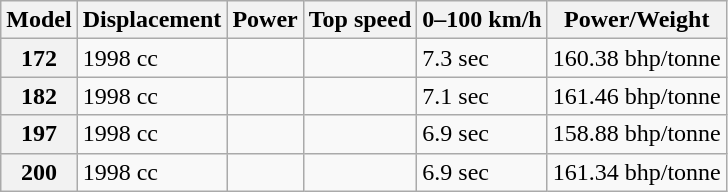<table class="wikitable">
<tr>
<th>Model</th>
<th>Displacement</th>
<th>Power</th>
<th>Top speed</th>
<th>0–100 km/h</th>
<th>Power/Weight</th>
</tr>
<tr>
<th>172</th>
<td>1998 cc</td>
<td></td>
<td></td>
<td>7.3 sec</td>
<td>160.38 bhp/tonne</td>
</tr>
<tr>
<th>182</th>
<td>1998 cc</td>
<td></td>
<td></td>
<td>7.1 sec</td>
<td>161.46 bhp/tonne</td>
</tr>
<tr>
<th>197</th>
<td>1998 cc</td>
<td></td>
<td></td>
<td>6.9 sec</td>
<td>158.88 bhp/tonne</td>
</tr>
<tr>
<th>200</th>
<td>1998 cc</td>
<td></td>
<td></td>
<td>6.9 sec</td>
<td>161.34 bhp/tonne</td>
</tr>
</table>
